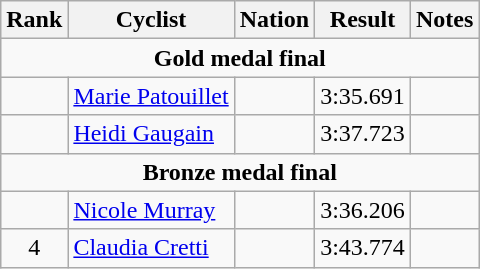<table class="wikitable" style="text-align:center;">
<tr>
<th>Rank</th>
<th>Cyclist</th>
<th>Nation</th>
<th>Result</th>
<th>Notes</th>
</tr>
<tr>
<td colspan=5><strong>Gold medal final</strong></td>
</tr>
<tr>
<td></td>
<td align=left><a href='#'>Marie Patouillet</a></td>
<td align=left></td>
<td>3:35.691</td>
<td></td>
</tr>
<tr>
<td></td>
<td align=left><a href='#'>Heidi Gaugain</a></td>
<td align=left></td>
<td>3:37.723</td>
<td></td>
</tr>
<tr>
<td colspan=5><strong>Bronze medal final</strong></td>
</tr>
<tr>
<td></td>
<td align=left><a href='#'>Nicole Murray</a></td>
<td align=left></td>
<td>3:36.206</td>
<td></td>
</tr>
<tr>
<td>4</td>
<td align=left><a href='#'>Claudia Cretti</a></td>
<td align=left></td>
<td>3:43.774</td>
<td></td>
</tr>
</table>
